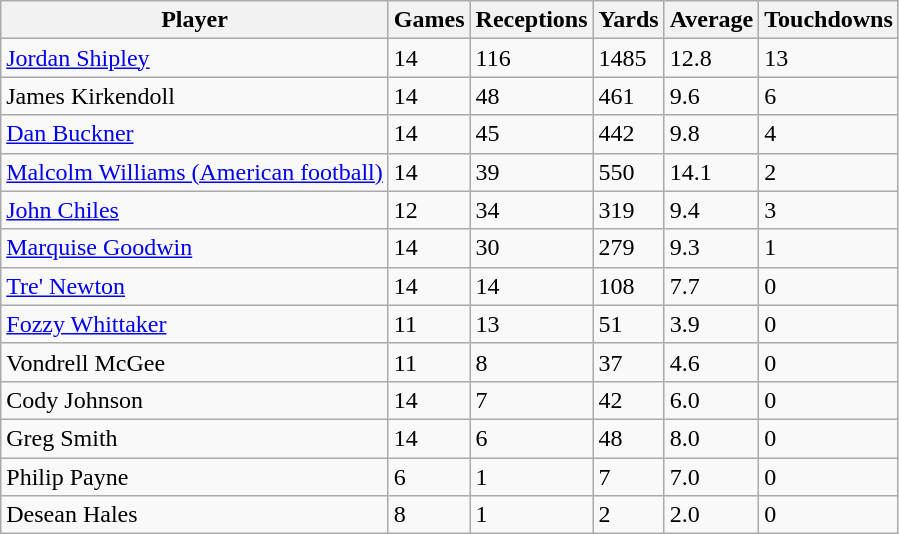<table class="wikitable sortable">
<tr>
<th>Player</th>
<th>Games</th>
<th>Receptions</th>
<th>Yards</th>
<th>Average</th>
<th>Touchdowns</th>
</tr>
<tr>
<td><a href='#'>Jordan Shipley</a></td>
<td>14</td>
<td>116</td>
<td>1485</td>
<td>12.8</td>
<td>13</td>
</tr>
<tr>
<td>James Kirkendoll</td>
<td>14</td>
<td>48</td>
<td>461</td>
<td>9.6</td>
<td>6</td>
</tr>
<tr>
<td><a href='#'>Dan Buckner</a></td>
<td>14</td>
<td>45</td>
<td>442</td>
<td>9.8</td>
<td>4</td>
</tr>
<tr>
<td><a href='#'>Malcolm Williams (American football)</a></td>
<td>14</td>
<td>39</td>
<td>550</td>
<td>14.1</td>
<td>2</td>
</tr>
<tr>
<td><a href='#'>John Chiles</a></td>
<td>12</td>
<td>34</td>
<td>319</td>
<td>9.4</td>
<td>3</td>
</tr>
<tr>
<td><a href='#'>Marquise Goodwin</a></td>
<td>14</td>
<td>30</td>
<td>279</td>
<td>9.3</td>
<td>1</td>
</tr>
<tr>
<td><a href='#'>Tre' Newton</a></td>
<td>14</td>
<td>14</td>
<td>108</td>
<td>7.7</td>
<td>0</td>
</tr>
<tr>
<td><a href='#'>Fozzy Whittaker</a></td>
<td>11</td>
<td>13</td>
<td>51</td>
<td>3.9</td>
<td>0</td>
</tr>
<tr>
<td>Vondrell McGee</td>
<td>11</td>
<td>8</td>
<td>37</td>
<td>4.6</td>
<td>0</td>
</tr>
<tr>
<td>Cody Johnson</td>
<td>14</td>
<td>7</td>
<td>42</td>
<td>6.0</td>
<td>0</td>
</tr>
<tr>
<td>Greg Smith</td>
<td>14</td>
<td>6</td>
<td>48</td>
<td>8.0</td>
<td>0</td>
</tr>
<tr>
<td>Philip Payne</td>
<td>6</td>
<td>1</td>
<td>7</td>
<td>7.0</td>
<td>0</td>
</tr>
<tr>
<td>Desean Hales</td>
<td>8</td>
<td>1</td>
<td>2</td>
<td>2.0</td>
<td>0</td>
</tr>
</table>
